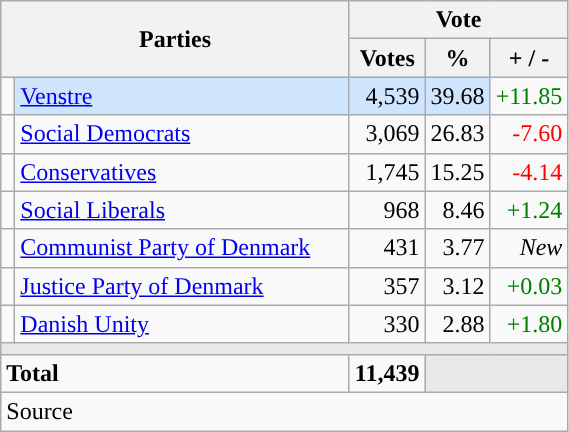<table class="wikitable" style="text-align:right;">
<tr>
<th style="text-align:centre;" rowspan="2" colspan="2" width="225">Parties</th>
<th colspan="3">Vote</th>
</tr>
<tr>
<th width="15">Votes</th>
<th width="15">%</th>
<th width="15">+ / -</th>
</tr>
<tr>
<td width="2" style="color:inherit;background:"></td>
<td bgcolor=#cfe5fe  align="left"><a href='#'>Venstre</a></td>
<td bgcolor=#cfe5fe>4,539</td>
<td bgcolor=#cfe5fe>39.68</td>
<td style=color:green;>+11.85</td>
</tr>
<tr>
<td width="2" style="color:inherit;background:"></td>
<td align="left"><a href='#'>Social Democrats</a></td>
<td>3,069</td>
<td>26.83</td>
<td style=color:red;>-7.60</td>
</tr>
<tr>
<td width="2" style="color:inherit;background:"></td>
<td align="left"><a href='#'>Conservatives</a></td>
<td>1,745</td>
<td>15.25</td>
<td style=color:red;>-4.14</td>
</tr>
<tr>
<td width="2" style="color:inherit;background:"></td>
<td align="left"><a href='#'>Social Liberals</a></td>
<td>968</td>
<td>8.46</td>
<td style=color:green;>+1.24</td>
</tr>
<tr>
<td width="2" style="color:inherit;background:"></td>
<td align="left"><a href='#'>Communist Party of Denmark</a></td>
<td>431</td>
<td>3.77</td>
<td><em>New</em></td>
</tr>
<tr>
<td width="2" style="color:inherit;background:"></td>
<td align="left"><a href='#'>Justice Party of Denmark</a></td>
<td>357</td>
<td>3.12</td>
<td style=color:green;>+0.03</td>
</tr>
<tr>
<td width="2" style="color:inherit;background:"></td>
<td align="left"><a href='#'>Danish Unity</a></td>
<td>330</td>
<td>2.88</td>
<td style=color:green;>+1.80</td>
</tr>
<tr>
<td colspan="7" bgcolor="#E9E9E9"></td>
</tr>
<tr>
<td align="left" colspan="2"><strong>Total</strong></td>
<td><strong>11,439</strong></td>
<td bgcolor="#E9E9E9" colspan="2"></td>
</tr>
<tr>
<td align="left" colspan="6">Source</td>
</tr>
</table>
